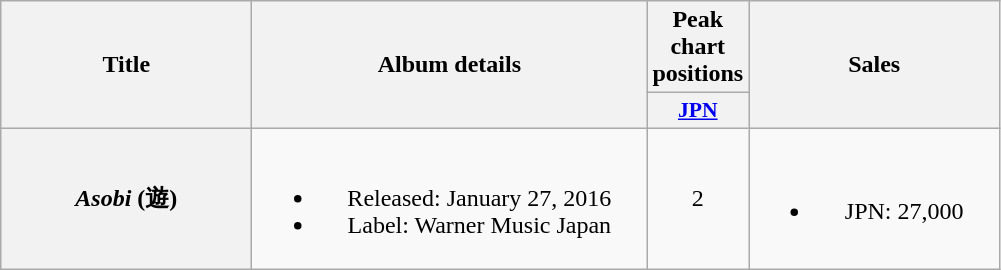<table class="wikitable plainrowheaders" style="text-align:center;">
<tr>
<th rowspan="2" scope="col" style="width:10em;">Title</th>
<th rowspan="2" scope="col" style="width:16em;">Album details</th>
<th scope="col">Peak chart positions</th>
<th rowspan="2" scope="col" style="width:10em;">Sales</th>
</tr>
<tr>
<th scope="col" style="width:2.5em;font-size:90%;"><a href='#'>JPN</a><br></th>
</tr>
<tr>
<th scope="row"><em>Asobi</em> (遊)</th>
<td><br><ul><li>Released: January 27, 2016</li><li>Label: Warner Music Japan</li></ul></td>
<td>2</td>
<td><br><ul><li>JPN: 27,000</li></ul></td>
</tr>
</table>
